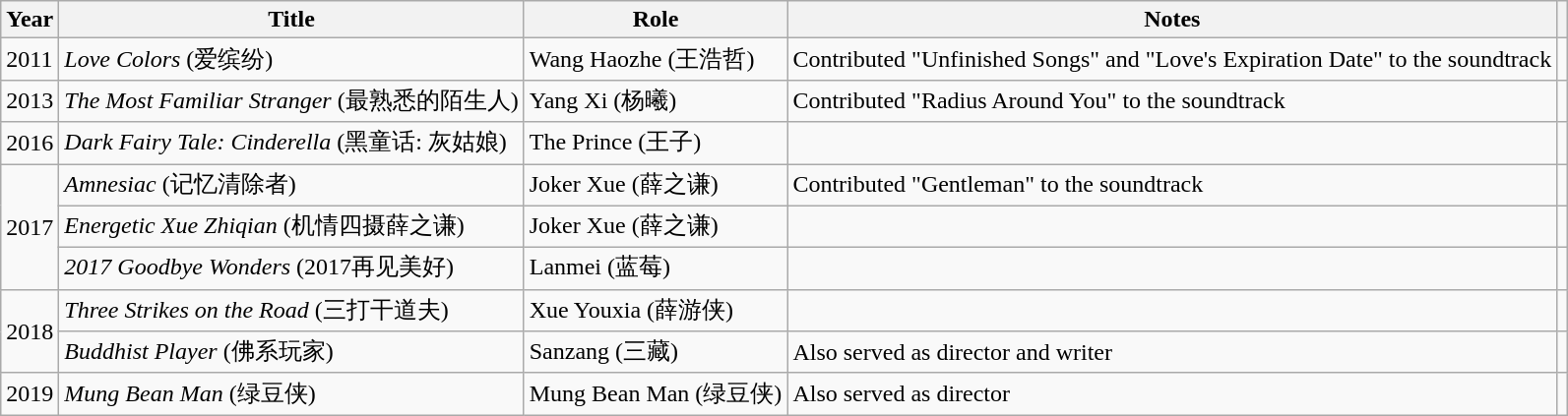<table class="wikitable">
<tr>
<th>Year</th>
<th>Title</th>
<th>Role</th>
<th>Notes</th>
<th scope="col"></th>
</tr>
<tr>
<td>2011</td>
<td><em>Love Colors</em> (爱缤纷)</td>
<td>Wang Haozhe (王浩哲)</td>
<td>Contributed "Unfinished Songs" and "Love's Expiration Date" to the soundtrack</td>
<td></td>
</tr>
<tr>
<td>2013</td>
<td><em>The Most Familiar Stranger</em> (最熟悉的陌生人)</td>
<td>Yang Xi (杨曦)</td>
<td>Contributed "Radius Around You" to the soundtrack</td>
<td></td>
</tr>
<tr>
<td>2016</td>
<td><em>Dark Fairy Tale: Cinderella</em> (黑童话: 灰姑娘)</td>
<td>The Prince (王子)</td>
<td></td>
<td></td>
</tr>
<tr>
<td rowspan="3">2017</td>
<td><em>Amnesiac</em> (记忆清除者)</td>
<td>Joker Xue (薛之谦)</td>
<td>Contributed "Gentleman" to the soundtrack</td>
<td></td>
</tr>
<tr>
<td><em>Energetic Xue Zhiqian</em> (机情四摄薛之谦)</td>
<td>Joker Xue (薛之谦)</td>
<td></td>
<td></td>
</tr>
<tr>
<td><em>2017 Goodbye Wonders</em> (2017再见美好)</td>
<td>Lanmei (蓝莓)</td>
<td></td>
<td></td>
</tr>
<tr>
<td rowspan="2">2018</td>
<td><em>Three Strikes on the Road</em> (三打干道夫)</td>
<td>Xue Youxia (薛游侠)</td>
<td></td>
<td></td>
</tr>
<tr>
<td><em>Buddhist Player</em> (佛系玩家)</td>
<td>Sanzang (三藏)</td>
<td>Also served as director and writer</td>
<td></td>
</tr>
<tr>
<td>2019</td>
<td><em>Mung Bean Man</em> (绿豆侠)</td>
<td>Mung Bean Man (绿豆侠)</td>
<td>Also served as director</td>
<td></td>
</tr>
</table>
